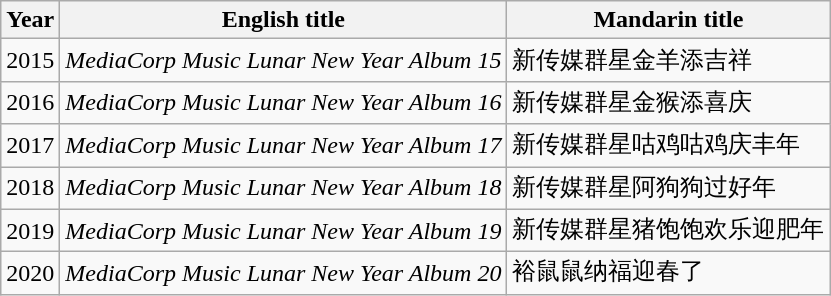<table class="wikitable sortable">
<tr>
<th>Year</th>
<th>English title</th>
<th>Mandarin title</th>
</tr>
<tr>
<td>2015</td>
<td><em>MediaCorp Music Lunar New Year Album 15</em></td>
<td>新传媒群星金羊添吉祥</td>
</tr>
<tr>
<td>2016</td>
<td><em>MediaCorp Music Lunar New Year Album 16</em></td>
<td>新传媒群星金猴添喜庆</td>
</tr>
<tr>
<td>2017</td>
<td><em>MediaCorp Music Lunar New Year Album 17</em></td>
<td>新传媒群星咕鸡咕鸡庆丰年</td>
</tr>
<tr>
<td>2018</td>
<td><em>MediaCorp Music Lunar New Year Album 18</em></td>
<td>新传媒群星阿狗狗过好年</td>
</tr>
<tr>
<td>2019</td>
<td><em>MediaCorp Music Lunar New Year Album 19</em></td>
<td>新传媒群星猪饱饱欢乐迎肥年</td>
</tr>
<tr>
<td>2020</td>
<td><em>MediaCorp Music Lunar New Year Album 20</em></td>
<td>裕鼠鼠纳福迎春了</td>
</tr>
</table>
